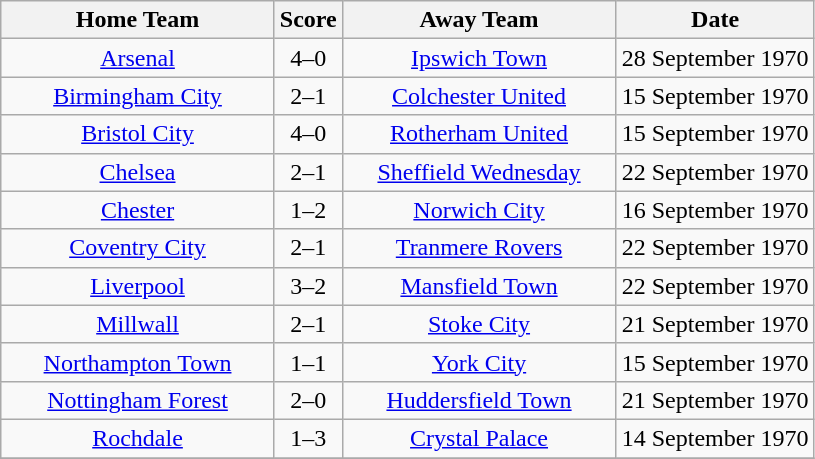<table class="wikitable" style="text-align:center;">
<tr>
<th width=175>Home Team</th>
<th width=20>Score</th>
<th width=175>Away Team</th>
<th width=125>Date</th>
</tr>
<tr>
<td><a href='#'>Arsenal</a></td>
<td>4–0</td>
<td><a href='#'>Ipswich Town</a></td>
<td>28 September 1970</td>
</tr>
<tr>
<td><a href='#'>Birmingham City</a></td>
<td>2–1</td>
<td><a href='#'>Colchester United</a></td>
<td>15 September 1970</td>
</tr>
<tr>
<td><a href='#'>Bristol City</a></td>
<td>4–0</td>
<td><a href='#'>Rotherham United</a></td>
<td>15 September 1970</td>
</tr>
<tr>
<td><a href='#'>Chelsea</a></td>
<td>2–1</td>
<td><a href='#'>Sheffield Wednesday</a></td>
<td>22 September 1970</td>
</tr>
<tr>
<td><a href='#'>Chester</a></td>
<td>1–2</td>
<td><a href='#'>Norwich City</a></td>
<td>16 September 1970</td>
</tr>
<tr>
<td><a href='#'>Coventry City</a></td>
<td>2–1</td>
<td><a href='#'>Tranmere Rovers</a></td>
<td>22 September 1970</td>
</tr>
<tr>
<td><a href='#'>Liverpool</a></td>
<td>3–2</td>
<td><a href='#'>Mansfield Town</a></td>
<td>22 September 1970</td>
</tr>
<tr>
<td><a href='#'>Millwall</a></td>
<td>2–1</td>
<td><a href='#'>Stoke City</a></td>
<td>21 September 1970</td>
</tr>
<tr>
<td><a href='#'>Northampton Town</a></td>
<td>1–1</td>
<td><a href='#'>York City</a></td>
<td>15 September 1970</td>
</tr>
<tr>
<td><a href='#'>Nottingham Forest</a></td>
<td>2–0</td>
<td><a href='#'>Huddersfield Town</a></td>
<td>21 September 1970</td>
</tr>
<tr>
<td><a href='#'>Rochdale</a></td>
<td>1–3</td>
<td><a href='#'>Crystal Palace</a></td>
<td>14 September 1970</td>
</tr>
<tr>
</tr>
</table>
